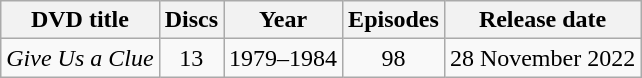<table class="wikitable"  style="text-align:center;">
<tr>
<th>DVD title</th>
<th>Discs</th>
<th>Year</th>
<th>Episodes</th>
<th>Release date</th>
</tr>
<tr>
<td><em>Give Us a Clue</em></td>
<td>13</td>
<td>1979–1984</td>
<td>98</td>
<td>28 November 2022</td>
</tr>
</table>
